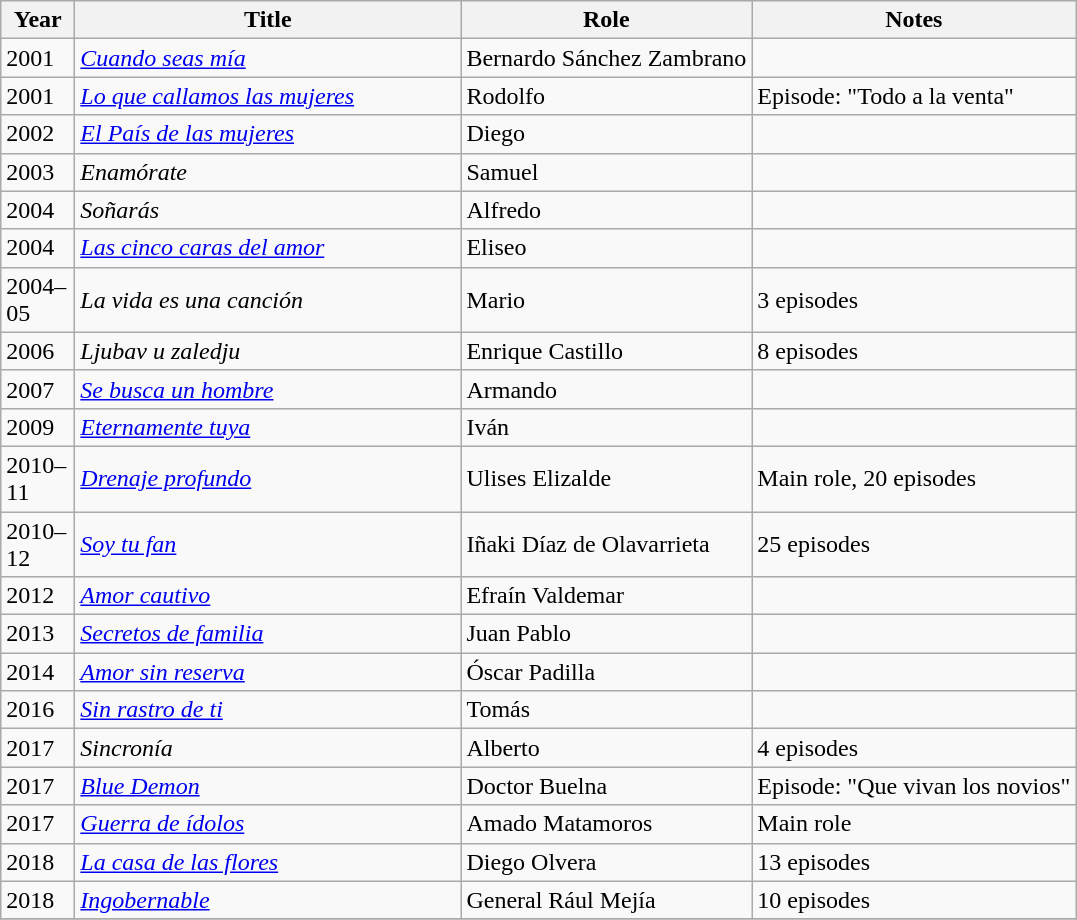<table class="wikitable sortable">
<tr>
<th width="42">Year</th>
<th width="250">Title</th>
<th>Role</th>
<th class="unsortable">Notes</th>
</tr>
<tr>
<td>2001</td>
<td><em><a href='#'>Cuando seas mía</a></em></td>
<td>Bernardo Sánchez Zambrano</td>
<td></td>
</tr>
<tr>
<td>2001</td>
<td><em><a href='#'>Lo que callamos las mujeres</a></em></td>
<td>Rodolfo</td>
<td>Episode: "Todo a la venta"</td>
</tr>
<tr>
<td>2002</td>
<td><em><a href='#'>El País de las mujeres</a></em></td>
<td>Diego</td>
<td></td>
</tr>
<tr>
<td>2003</td>
<td><em>Enamórate</em></td>
<td>Samuel</td>
<td></td>
</tr>
<tr>
<td>2004</td>
<td><em>Soñarás</em></td>
<td>Alfredo</td>
<td></td>
</tr>
<tr>
<td>2004</td>
<td><em><a href='#'>Las cinco caras del amor</a></em></td>
<td>Eliseo</td>
<td></td>
</tr>
<tr>
<td>2004–05</td>
<td><em>La vida es una canción</em></td>
<td>Mario</td>
<td>3 episodes</td>
</tr>
<tr>
<td>2006</td>
<td><em>Ljubav u zaledju</em></td>
<td>Enrique Castillo</td>
<td>8 episodes</td>
</tr>
<tr>
<td>2007</td>
<td><em><a href='#'>Se busca un hombre</a></em></td>
<td>Armando</td>
<td></td>
</tr>
<tr>
<td>2009</td>
<td><em><a href='#'>Eternamente tuya</a></em></td>
<td>Iván</td>
<td></td>
</tr>
<tr>
<td>2010–11</td>
<td><em><a href='#'>Drenaje profundo</a></em></td>
<td>Ulises Elizalde</td>
<td>Main role, 20 episodes</td>
</tr>
<tr>
<td>2010–12</td>
<td><em><a href='#'>Soy tu fan</a></em></td>
<td>Iñaki Díaz de Olavarrieta</td>
<td>25 episodes</td>
</tr>
<tr>
<td>2012</td>
<td><em><a href='#'>Amor cautivo</a></em></td>
<td>Efraín Valdemar</td>
<td></td>
</tr>
<tr>
<td>2013</td>
<td><em><a href='#'>Secretos de familia</a></em></td>
<td>Juan Pablo</td>
<td></td>
</tr>
<tr>
<td>2014</td>
<td><em><a href='#'>Amor sin reserva</a></em></td>
<td>Óscar Padilla</td>
<td></td>
</tr>
<tr>
<td>2016</td>
<td><em><a href='#'>Sin rastro de ti</a></em></td>
<td>Tomás</td>
<td></td>
</tr>
<tr>
<td>2017</td>
<td><em>Sincronía</em></td>
<td>Alberto</td>
<td>4 episodes</td>
</tr>
<tr>
<td>2017</td>
<td><em><a href='#'>Blue Demon</a></em></td>
<td>Doctor Buelna</td>
<td>Episode: "Que vivan los novios"</td>
</tr>
<tr>
<td>2017</td>
<td><em><a href='#'>Guerra de ídolos</a></em></td>
<td>Amado Matamoros</td>
<td>Main role</td>
</tr>
<tr>
<td>2018</td>
<td><em><a href='#'>La casa de las flores</a></em></td>
<td>Diego Olvera</td>
<td>13 episodes</td>
</tr>
<tr>
<td>2018</td>
<td><em><a href='#'>Ingobernable</a></em></td>
<td>General Rául Mejía</td>
<td>10 episodes</td>
</tr>
<tr>
</tr>
</table>
